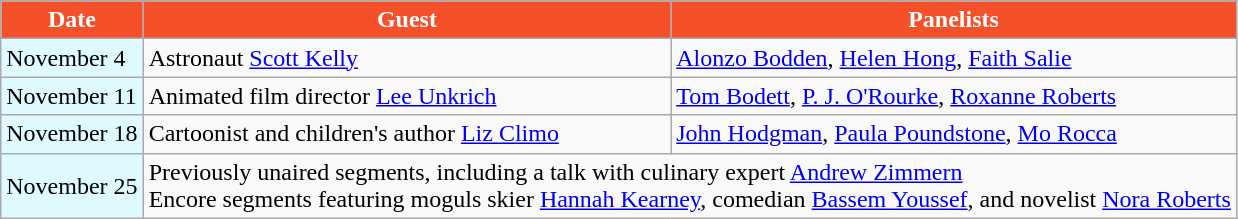<table class="wikitable">
<tr>
<th style="background:#F55029;color:#FFFFFF;">Date</th>
<th style="background:#F55029;color:#FFFFFF;">Guest</th>
<th style="background:#F55029;color:#FFFFFF;">Panelists</th>
</tr>
<tr>
<td style="background:#DFFAFF;color:#000000;">November 4</td>
<td>Astronaut <a href='#'>Scott Kelly</a></td>
<td><a href='#'>Alonzo Bodden</a>, <a href='#'>Helen Hong</a>, <a href='#'>Faith Salie</a></td>
</tr>
<tr>
<td style="background:#DFFAFF;color:#000000;">November 11</td>
<td>Animated film director <a href='#'>Lee Unkrich</a></td>
<td><a href='#'>Tom Bodett</a>, <a href='#'>P. J. O'Rourke</a>, <a href='#'>Roxanne Roberts</a></td>
</tr>
<tr>
<td style="background:#DFFAFF;color:#000000;">November 18</td>
<td>Cartoonist and children's author <a href='#'>Liz Climo</a></td>
<td><a href='#'>John Hodgman</a>, <a href='#'>Paula Poundstone</a>, <a href='#'>Mo Rocca</a></td>
</tr>
<tr>
<td style="background:#DFFAFF;color:#000000;">November 25</td>
<td colspan="2">Previously unaired segments, including a talk with culinary expert <a href='#'>Andrew Zimmern</a><br>Encore segments featuring moguls skier <a href='#'>Hannah Kearney</a>, comedian <a href='#'>Bassem Youssef</a>, and novelist <a href='#'>Nora Roberts</a></td>
</tr>
</table>
